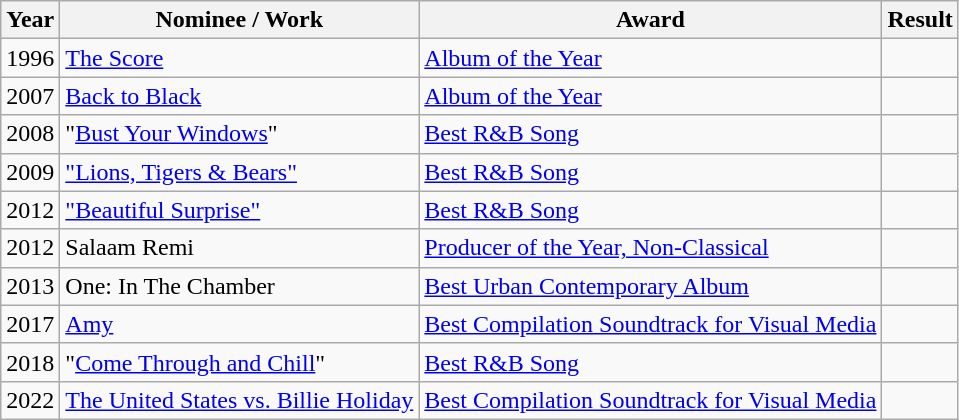<table class="wikitable sortable">
<tr>
<th>Year</th>
<th>Nominee / Work</th>
<th>Award</th>
<th>Result</th>
</tr>
<tr>
<td>1996</td>
<td><a href='#'>The Score</a></td>
<td><a href='#'>Album of the Year</a></td>
<td></td>
</tr>
<tr>
<td>2007</td>
<td><a href='#'>Back to Black</a></td>
<td><a href='#'>Album of the Year</a></td>
<td></td>
</tr>
<tr>
<td>2008</td>
<td>"<a href='#'>Bust Your Windows</a>"</td>
<td><a href='#'>Best R&B Song</a></td>
<td></td>
</tr>
<tr>
<td>2009</td>
<td><a href='#'>"Lions, Tigers & Bears"</a></td>
<td><a href='#'>Best R&B Song</a></td>
<td></td>
</tr>
<tr>
<td>2012</td>
<td><a href='#'>"Beautiful Surprise"</a></td>
<td><a href='#'>Best R&B Song</a></td>
<td></td>
</tr>
<tr>
<td>2012</td>
<td>Salaam Remi</td>
<td><a href='#'>Producer of the Year, Non-Classical</a></td>
<td></td>
</tr>
<tr>
<td>2013</td>
<td>One: In The Chamber</td>
<td><a href='#'>Best Urban Contemporary Album</a></td>
<td></td>
</tr>
<tr>
<td>2017</td>
<td><a href='#'>Amy</a></td>
<td><a href='#'>Best Compilation Soundtrack for Visual Media</a></td>
<td></td>
</tr>
<tr>
<td>2018</td>
<td>"<a href='#'>Come Through and Chill</a>"</td>
<td><a href='#'>Best R&B Song</a></td>
<td></td>
</tr>
<tr>
<td>2022</td>
<td><a href='#'>The United States vs. Billie Holiday</a></td>
<td><a href='#'>Best Compilation Soundtrack for Visual Media</a></td>
<td></td>
</tr>
</table>
